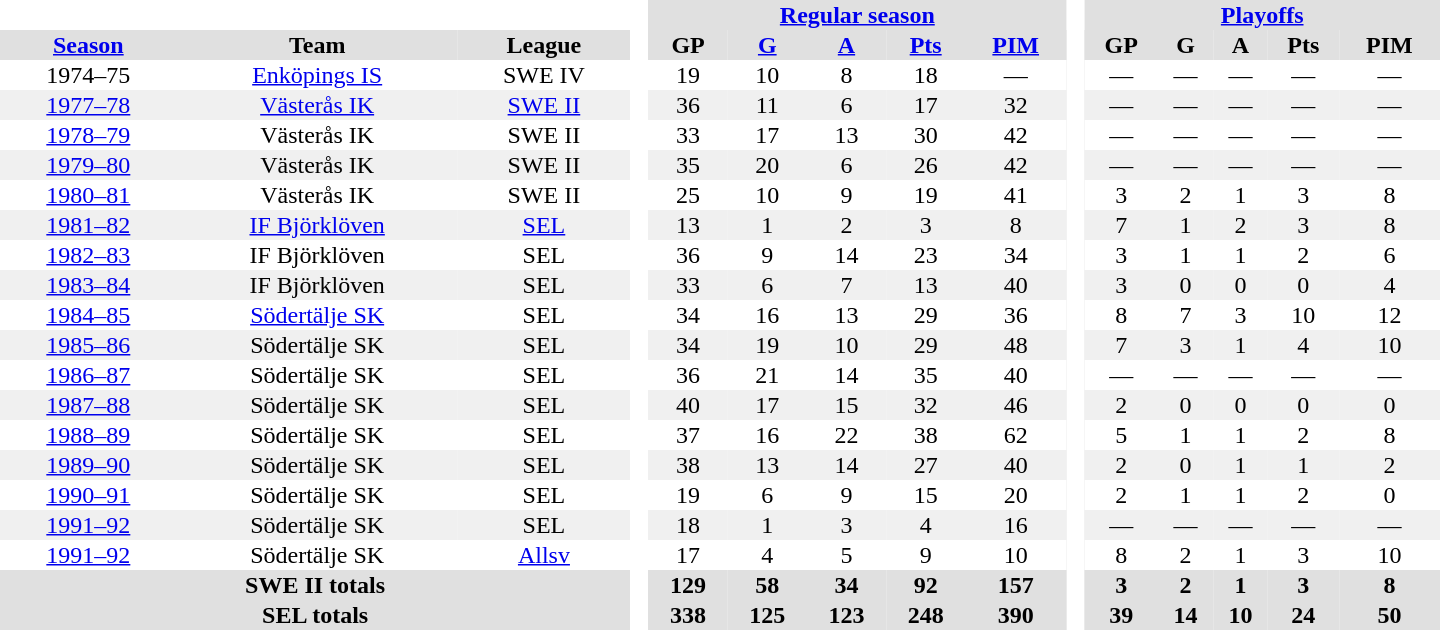<table border="0" cellpadding="1" cellspacing="0" style="text-align:center; width:60em">
<tr bgcolor="#e0e0e0">
<th colspan="3" bgcolor="#ffffff"> </th>
<th rowspan="99" bgcolor="#ffffff"> </th>
<th colspan="5"><a href='#'>Regular season</a></th>
<th rowspan="99" bgcolor="#ffffff"> </th>
<th colspan="5"><a href='#'>Playoffs</a></th>
</tr>
<tr bgcolor="#e0e0e0">
<th><a href='#'>Season</a></th>
<th>Team</th>
<th>League</th>
<th>GP</th>
<th><a href='#'>G</a></th>
<th><a href='#'>A</a></th>
<th><a href='#'>Pts</a></th>
<th><a href='#'>PIM</a></th>
<th>GP</th>
<th>G</th>
<th>A</th>
<th>Pts</th>
<th>PIM</th>
</tr>
<tr>
<td>1974–75</td>
<td><a href='#'>Enköpings IS</a></td>
<td>SWE IV</td>
<td>19</td>
<td>10</td>
<td>8</td>
<td>18</td>
<td>—</td>
<td>—</td>
<td>—</td>
<td>—</td>
<td>—</td>
<td>—</td>
</tr>
<tr bgcolor="#f0f0f0">
<td><a href='#'>1977–78</a></td>
<td><a href='#'>Västerås IK</a></td>
<td><a href='#'>SWE II</a></td>
<td>36</td>
<td>11</td>
<td>6</td>
<td>17</td>
<td>32</td>
<td>—</td>
<td>—</td>
<td>—</td>
<td>—</td>
<td>—</td>
</tr>
<tr>
<td><a href='#'>1978–79</a></td>
<td>Västerås IK</td>
<td>SWE II</td>
<td>33</td>
<td>17</td>
<td>13</td>
<td>30</td>
<td>42</td>
<td>—</td>
<td>—</td>
<td>—</td>
<td>—</td>
<td>—</td>
</tr>
<tr bgcolor="#f0f0f0">
<td><a href='#'>1979–80</a></td>
<td>Västerås IK</td>
<td>SWE II</td>
<td>35</td>
<td>20</td>
<td>6</td>
<td>26</td>
<td>42</td>
<td>—</td>
<td>—</td>
<td>—</td>
<td>—</td>
<td>—</td>
</tr>
<tr>
<td><a href='#'>1980–81</a></td>
<td>Västerås IK</td>
<td>SWE II</td>
<td>25</td>
<td>10</td>
<td>9</td>
<td>19</td>
<td>41</td>
<td>3</td>
<td>2</td>
<td>1</td>
<td>3</td>
<td>8</td>
</tr>
<tr bgcolor="#f0f0f0">
<td><a href='#'>1981–82</a></td>
<td><a href='#'>IF Björklöven</a></td>
<td><a href='#'>SEL</a></td>
<td>13</td>
<td>1</td>
<td>2</td>
<td>3</td>
<td>8</td>
<td>7</td>
<td>1</td>
<td>2</td>
<td>3</td>
<td>8</td>
</tr>
<tr>
<td><a href='#'>1982–83</a></td>
<td>IF Björklöven</td>
<td>SEL</td>
<td>36</td>
<td>9</td>
<td>14</td>
<td>23</td>
<td>34</td>
<td>3</td>
<td>1</td>
<td>1</td>
<td>2</td>
<td>6</td>
</tr>
<tr bgcolor="#f0f0f0">
<td><a href='#'>1983–84</a></td>
<td>IF Björklöven</td>
<td>SEL</td>
<td>33</td>
<td>6</td>
<td>7</td>
<td>13</td>
<td>40</td>
<td>3</td>
<td>0</td>
<td>0</td>
<td>0</td>
<td>4</td>
</tr>
<tr>
<td><a href='#'>1984–85</a></td>
<td><a href='#'>Södertälje SK</a></td>
<td>SEL</td>
<td>34</td>
<td>16</td>
<td>13</td>
<td>29</td>
<td>36</td>
<td>8</td>
<td>7</td>
<td>3</td>
<td>10</td>
<td>12</td>
</tr>
<tr bgcolor="#f0f0f0">
<td><a href='#'>1985–86</a></td>
<td>Södertälje SK</td>
<td>SEL</td>
<td>34</td>
<td>19</td>
<td>10</td>
<td>29</td>
<td>48</td>
<td>7</td>
<td>3</td>
<td>1</td>
<td>4</td>
<td>10</td>
</tr>
<tr>
<td><a href='#'>1986–87</a></td>
<td>Södertälje SK</td>
<td>SEL</td>
<td>36</td>
<td>21</td>
<td>14</td>
<td>35</td>
<td>40</td>
<td>—</td>
<td>—</td>
<td>—</td>
<td>—</td>
<td>—</td>
</tr>
<tr bgcolor="#f0f0f0">
<td><a href='#'>1987–88</a></td>
<td>Södertälje SK</td>
<td>SEL</td>
<td>40</td>
<td>17</td>
<td>15</td>
<td>32</td>
<td>46</td>
<td>2</td>
<td>0</td>
<td>0</td>
<td>0</td>
<td>0</td>
</tr>
<tr>
<td><a href='#'>1988–89</a></td>
<td>Södertälje SK</td>
<td>SEL</td>
<td>37</td>
<td>16</td>
<td>22</td>
<td>38</td>
<td>62</td>
<td>5</td>
<td>1</td>
<td>1</td>
<td>2</td>
<td>8</td>
</tr>
<tr bgcolor="#f0f0f0">
<td><a href='#'>1989–90</a></td>
<td>Södertälje SK</td>
<td>SEL</td>
<td>38</td>
<td>13</td>
<td>14</td>
<td>27</td>
<td>40</td>
<td>2</td>
<td>0</td>
<td>1</td>
<td>1</td>
<td>2</td>
</tr>
<tr>
<td><a href='#'>1990–91</a></td>
<td>Södertälje SK</td>
<td>SEL</td>
<td>19</td>
<td>6</td>
<td>9</td>
<td>15</td>
<td>20</td>
<td>2</td>
<td>1</td>
<td>1</td>
<td>2</td>
<td>0</td>
</tr>
<tr bgcolor="#f0f0f0">
<td><a href='#'>1991–92</a></td>
<td>Södertälje SK</td>
<td>SEL</td>
<td>18</td>
<td>1</td>
<td>3</td>
<td>4</td>
<td>16</td>
<td>—</td>
<td>—</td>
<td>—</td>
<td>—</td>
<td>—</td>
</tr>
<tr>
<td><a href='#'>1991–92</a></td>
<td>Södertälje SK</td>
<td><a href='#'>Allsv</a></td>
<td>17</td>
<td>4</td>
<td>5</td>
<td>9</td>
<td>10</td>
<td>8</td>
<td>2</td>
<td>1</td>
<td>3</td>
<td>10</td>
</tr>
<tr bgcolor="#e0e0e0">
<th colspan="3">SWE II totals</th>
<th>129</th>
<th>58</th>
<th>34</th>
<th>92</th>
<th>157</th>
<th>3</th>
<th>2</th>
<th>1</th>
<th>3</th>
<th>8</th>
</tr>
<tr bgcolor="#e0e0e0">
<th colspan="3">SEL totals</th>
<th>338</th>
<th>125</th>
<th>123</th>
<th>248</th>
<th>390</th>
<th>39</th>
<th>14</th>
<th>10</th>
<th>24</th>
<th>50</th>
</tr>
</table>
